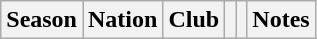<table class="wikitable sortable plainrowheaders" style="text-align: center;">
<tr>
<th scope="col">Season</th>
<th scope="col">Nation</th>
<th scope="col">Club</th>
<th scope="col"></th>
<th scope="col"></th>
<th scope="col">Notes</th>
</tr>
</table>
